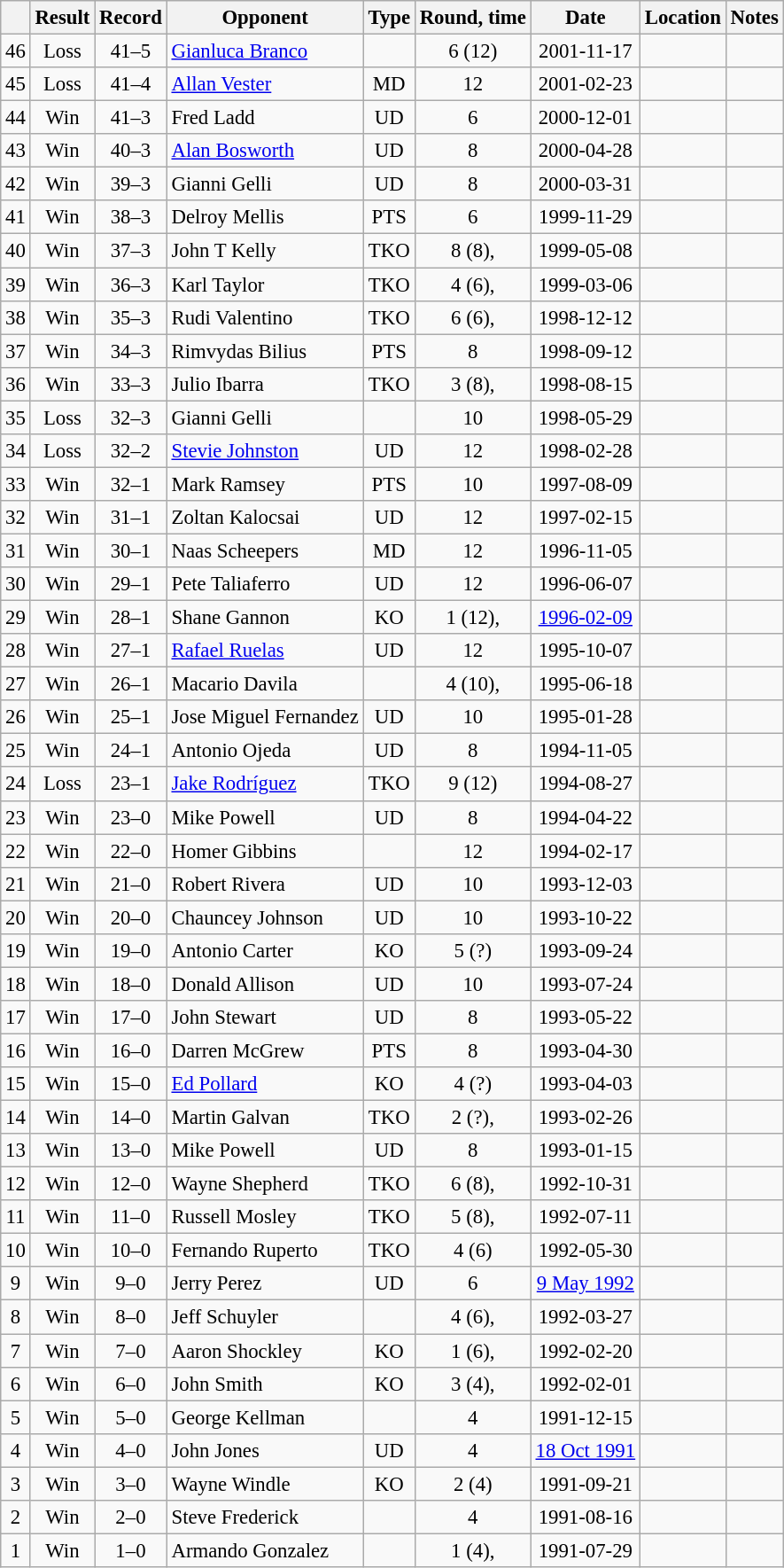<table class="wikitable" style="text-align:center; font-size:95%">
<tr>
<th></th>
<th>Result</th>
<th>Record</th>
<th>Opponent</th>
<th>Type</th>
<th>Round, time</th>
<th>Date</th>
<th>Location</th>
<th>Notes</th>
</tr>
<tr>
<td>46</td>
<td>Loss</td>
<td>41–5</td>
<td style="text-align:left;"> <a href='#'>Gianluca Branco</a></td>
<td></td>
<td>6 (12)</td>
<td>2001-11-17</td>
<td style="text-align:left;"> </td>
<td style="text-align:left;"></td>
</tr>
<tr>
<td>45</td>
<td>Loss</td>
<td>41–4</td>
<td style="text-align:left;"> <a href='#'>Allan Vester</a></td>
<td>MD</td>
<td>12</td>
<td>2001-02-23</td>
<td style="text-align:left;"> </td>
<td style="text-align:left;"></td>
</tr>
<tr>
<td>44</td>
<td>Win</td>
<td>41–3</td>
<td style="text-align:left;"> Fred Ladd</td>
<td>UD</td>
<td>6</td>
<td>2000-12-01</td>
<td style="text-align:left;"> </td>
<td style="text-align:left;"></td>
</tr>
<tr>
<td>43</td>
<td>Win</td>
<td>40–3</td>
<td style="text-align:left;"> <a href='#'>Alan Bosworth</a></td>
<td>UD</td>
<td>8</td>
<td>2000-04-28</td>
<td style="text-align:left;"> </td>
<td style="text-align:left;"></td>
</tr>
<tr>
<td>42</td>
<td>Win</td>
<td>39–3</td>
<td style="text-align:left;"> Gianni Gelli</td>
<td>UD</td>
<td>8</td>
<td>2000-03-31</td>
<td style="text-align:left;"> </td>
<td style="text-align:left;"></td>
</tr>
<tr>
<td>41</td>
<td>Win</td>
<td>38–3</td>
<td style="text-align:left;"> Delroy Mellis</td>
<td>PTS</td>
<td>6</td>
<td>1999-11-29</td>
<td style="text-align:left;"> </td>
<td style="text-align:left;"></td>
</tr>
<tr>
<td>40</td>
<td>Win</td>
<td>37–3</td>
<td style="text-align:left;"> John T Kelly</td>
<td>TKO</td>
<td>8 (8), </td>
<td>1999-05-08</td>
<td style="text-align:left;"> </td>
<td style="text-align:left;"></td>
</tr>
<tr>
<td>39</td>
<td>Win</td>
<td>36–3</td>
<td style="text-align:left;"> Karl Taylor</td>
<td>TKO</td>
<td>4 (6), </td>
<td>1999-03-06</td>
<td style="text-align:left;"> </td>
<td style="text-align:left;"></td>
</tr>
<tr>
<td>38</td>
<td>Win</td>
<td>35–3</td>
<td style="text-align:left;"> Rudi Valentino</td>
<td>TKO</td>
<td>6 (6), </td>
<td>1998-12-12</td>
<td style="text-align:left;"> </td>
<td style="text-align:left;"></td>
</tr>
<tr>
<td>37</td>
<td>Win</td>
<td>34–3</td>
<td style="text-align:left;"> Rimvydas Bilius</td>
<td>PTS</td>
<td>8</td>
<td>1998-09-12</td>
<td style="text-align:left;"> </td>
<td style="text-align:left;"></td>
</tr>
<tr>
<td>36</td>
<td>Win</td>
<td>33–3</td>
<td style="text-align:left;"> Julio Ibarra</td>
<td>TKO</td>
<td>3 (8), </td>
<td>1998-08-15</td>
<td style="text-align:left;"> </td>
<td style="text-align:left;"></td>
</tr>
<tr>
<td>35</td>
<td>Loss</td>
<td>32–3</td>
<td style="text-align:left;"> Gianni Gelli</td>
<td></td>
<td>10</td>
<td>1998-05-29</td>
<td style="text-align:left;"> </td>
<td style="text-align:left;"></td>
</tr>
<tr>
<td>34</td>
<td>Loss</td>
<td>32–2</td>
<td style="text-align:left;"> <a href='#'>Stevie Johnston</a></td>
<td>UD</td>
<td>12</td>
<td>1998-02-28</td>
<td style="text-align:left;"> </td>
<td style="text-align:left;"></td>
</tr>
<tr>
<td>33</td>
<td>Win</td>
<td>32–1</td>
<td style="text-align:left;"> Mark Ramsey</td>
<td>PTS</td>
<td>10</td>
<td>1997-08-09</td>
<td style="text-align:left;"> </td>
<td style="text-align:left;"></td>
</tr>
<tr>
<td>32</td>
<td>Win</td>
<td>31–1</td>
<td style="text-align:left;"> Zoltan Kalocsai</td>
<td>UD</td>
<td>12</td>
<td>1997-02-15</td>
<td style="text-align:left;"> </td>
<td style="text-align:left;"></td>
</tr>
<tr>
<td>31</td>
<td>Win</td>
<td>30–1</td>
<td style="text-align:left;"> Naas Scheepers</td>
<td>MD</td>
<td>12</td>
<td>1996-11-05</td>
<td style="text-align:left;"> </td>
<td style="text-align:left;"></td>
</tr>
<tr>
<td>30</td>
<td>Win</td>
<td>29–1</td>
<td style="text-align:left;"> Pete Taliaferro</td>
<td>UD</td>
<td>12</td>
<td>1996-06-07</td>
<td style="text-align:left;"> </td>
<td style="text-align:left;"></td>
</tr>
<tr>
<td>29</td>
<td>Win</td>
<td>28–1</td>
<td style="text-align:left;"> Shane Gannon</td>
<td>KO</td>
<td>1 (12), </td>
<td><a href='#'>1996-02-09</a></td>
<td style="text-align:left;"> </td>
<td style="text-align:left;"></td>
</tr>
<tr>
<td>28</td>
<td>Win</td>
<td>27–1</td>
<td style="text-align:left;"> <a href='#'>Rafael Ruelas</a></td>
<td>UD</td>
<td>12</td>
<td>1995-10-07</td>
<td style="text-align:left;"> </td>
<td style="text-align:left;"></td>
</tr>
<tr>
<td>27</td>
<td>Win</td>
<td>26–1</td>
<td style="text-align:left;"> Macario Davila</td>
<td></td>
<td>4 (10), </td>
<td>1995-06-18</td>
<td style="text-align:left;"> </td>
<td style="text-align:left;"></td>
</tr>
<tr>
<td>26</td>
<td>Win</td>
<td>25–1</td>
<td style="text-align:left;"> Jose Miguel Fernandez</td>
<td>UD</td>
<td>10</td>
<td>1995-01-28</td>
<td style="text-align:left;"> </td>
<td style="text-align:left;"></td>
</tr>
<tr>
<td>25</td>
<td>Win</td>
<td>24–1</td>
<td style="text-align:left;"> Antonio Ojeda</td>
<td>UD</td>
<td>8</td>
<td>1994-11-05</td>
<td style="text-align:left;"> </td>
<td style="text-align:left;"></td>
</tr>
<tr>
<td>24</td>
<td>Loss</td>
<td>23–1</td>
<td style="text-align:left;"> <a href='#'>Jake Rodríguez</a></td>
<td>TKO</td>
<td>9 (12)</td>
<td>1994-08-27</td>
<td style="text-align:left;"> </td>
<td style="text-align:left;"></td>
</tr>
<tr>
<td>23</td>
<td>Win</td>
<td>23–0</td>
<td style="text-align:left;"> Mike Powell</td>
<td>UD</td>
<td>8</td>
<td>1994-04-22</td>
<td style="text-align:left;"> </td>
<td style="text-align:left;"></td>
</tr>
<tr>
<td>22</td>
<td>Win</td>
<td>22–0</td>
<td style="text-align:left;"> Homer Gibbins</td>
<td></td>
<td>12</td>
<td>1994-02-17</td>
<td style="text-align:left;"> </td>
<td style="text-align:left;"></td>
</tr>
<tr>
<td>21</td>
<td>Win</td>
<td>21–0</td>
<td style="text-align:left;"> Robert Rivera</td>
<td>UD</td>
<td>10</td>
<td>1993-12-03</td>
<td style="text-align:left;"> </td>
<td style="text-align:left;"></td>
</tr>
<tr>
<td>20</td>
<td>Win</td>
<td>20–0</td>
<td style="text-align:left;"> Chauncey Johnson</td>
<td>UD</td>
<td>10</td>
<td>1993-10-22</td>
<td style="text-align:left;"> </td>
<td style="text-align:left;"></td>
</tr>
<tr>
<td>19</td>
<td>Win</td>
<td>19–0</td>
<td style="text-align:left;"> Antonio Carter</td>
<td>KO</td>
<td>5 (?)</td>
<td>1993-09-24</td>
<td style="text-align:left;"> </td>
<td style="text-align:left;"></td>
</tr>
<tr>
<td>18</td>
<td>Win</td>
<td>18–0</td>
<td style="text-align:left;"> Donald Allison</td>
<td>UD</td>
<td>10</td>
<td>1993-07-24</td>
<td style="text-align:left;"> </td>
<td style="text-align:left;"></td>
</tr>
<tr>
<td>17</td>
<td>Win</td>
<td>17–0</td>
<td style="text-align:left;"> John Stewart</td>
<td>UD</td>
<td>8</td>
<td>1993-05-22</td>
<td style="text-align:left;"> </td>
<td style="text-align:left;"></td>
</tr>
<tr>
<td>16</td>
<td>Win</td>
<td>16–0</td>
<td style="text-align:left;"> Darren McGrew</td>
<td>PTS</td>
<td>8</td>
<td>1993-04-30</td>
<td style="text-align:left;"> </td>
<td style="text-align:left;"></td>
</tr>
<tr>
<td>15</td>
<td>Win</td>
<td>15–0</td>
<td style="text-align:left;"> <a href='#'>Ed Pollard</a></td>
<td>KO</td>
<td>4 (?)</td>
<td>1993-04-03</td>
<td style="text-align:left;"> </td>
<td style="text-align:left;"></td>
</tr>
<tr>
<td>14</td>
<td>Win</td>
<td>14–0</td>
<td style="text-align:left;"> Martin Galvan</td>
<td>TKO</td>
<td>2 (?), </td>
<td>1993-02-26</td>
<td style="text-align:left;"> </td>
<td style="text-align:left;"></td>
</tr>
<tr>
<td>13</td>
<td>Win</td>
<td>13–0</td>
<td style="text-align:left;"> Mike Powell</td>
<td>UD</td>
<td>8</td>
<td>1993-01-15</td>
<td style="text-align:left;"> </td>
<td style="text-align:left;"></td>
</tr>
<tr>
<td>12</td>
<td>Win</td>
<td>12–0</td>
<td style="text-align:left;"> Wayne Shepherd</td>
<td>TKO</td>
<td>6 (8), </td>
<td>1992-10-31</td>
<td style="text-align:left;"> </td>
<td style="text-align:left;"></td>
</tr>
<tr>
<td>11</td>
<td>Win</td>
<td>11–0</td>
<td style="text-align:left;"> Russell Mosley</td>
<td>TKO</td>
<td>5 (8), </td>
<td>1992-07-11</td>
<td style="text-align:left;"> </td>
<td style="text-align:left;"></td>
</tr>
<tr>
<td>10</td>
<td>Win</td>
<td>10–0</td>
<td style="text-align:left;"> Fernando Ruperto</td>
<td>TKO</td>
<td>4 (6)</td>
<td>1992-05-30</td>
<td style="text-align:left;"> </td>
<td style="text-align:left;"></td>
</tr>
<tr>
<td>9</td>
<td>Win</td>
<td>9–0</td>
<td style="text-align:left;"> Jerry Perez</td>
<td>UD</td>
<td>6</td>
<td><a href='#'>9 May 1992</a></td>
<td style="text-align:left;"> </td>
<td style="text-align:left;"></td>
</tr>
<tr>
<td>8</td>
<td>Win</td>
<td>8–0</td>
<td style="text-align:left;"> Jeff Schuyler</td>
<td></td>
<td>4 (6), </td>
<td>1992-03-27</td>
<td style="text-align:left;"> </td>
<td style="text-align:left;"></td>
</tr>
<tr>
<td>7</td>
<td>Win</td>
<td>7–0</td>
<td style="text-align:left;"> Aaron Shockley</td>
<td>KO</td>
<td>1 (6), </td>
<td>1992-02-20</td>
<td style="text-align:left;"> </td>
<td style="text-align:left;"></td>
</tr>
<tr>
<td>6</td>
<td>Win</td>
<td>6–0</td>
<td style="text-align:left;"> John Smith</td>
<td>KO</td>
<td>3 (4), </td>
<td>1992-02-01</td>
<td style="text-align:left;"> </td>
<td style="text-align:left;"></td>
</tr>
<tr>
<td>5</td>
<td>Win</td>
<td>5–0</td>
<td style="text-align:left;"> George Kellman</td>
<td></td>
<td>4</td>
<td>1991-12-15</td>
<td style="text-align:left;"> </td>
<td style="text-align:left;"></td>
</tr>
<tr>
<td>4</td>
<td>Win</td>
<td>4–0</td>
<td style="text-align:left;"> John Jones</td>
<td>UD</td>
<td>4</td>
<td><a href='#'>18 Oct 1991</a></td>
<td style="text-align:left;"> </td>
<td style="text-align:left;"></td>
</tr>
<tr>
<td>3</td>
<td>Win</td>
<td>3–0</td>
<td style="text-align:left;"> Wayne Windle</td>
<td>KO</td>
<td>2 (4)</td>
<td>1991-09-21</td>
<td style="text-align:left;"> </td>
<td style="text-align:left;"></td>
</tr>
<tr>
<td>2</td>
<td>Win</td>
<td>2–0</td>
<td style="text-align:left;"> Steve Frederick</td>
<td></td>
<td>4</td>
<td>1991-08-16</td>
<td style="text-align:left;"> </td>
<td style="text-align:left;"></td>
</tr>
<tr>
<td>1</td>
<td>Win</td>
<td>1–0</td>
<td style="text-align:left;"> Armando Gonzalez</td>
<td></td>
<td>1 (4), </td>
<td>1991-07-29</td>
<td style="text-align:left;"> </td>
<td style="text-align:left;"></td>
</tr>
</table>
